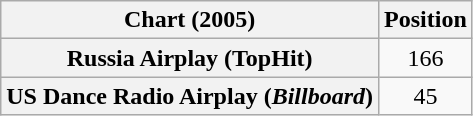<table class="wikitable plainrowheaders" style="text-align:center">
<tr>
<th>Chart (2005)</th>
<th>Position</th>
</tr>
<tr>
<th scope="row">Russia Airplay (TopHit)</th>
<td>166</td>
</tr>
<tr>
<th scope="row">US Dance Radio Airplay (<em>Billboard</em>)</th>
<td>45</td>
</tr>
</table>
